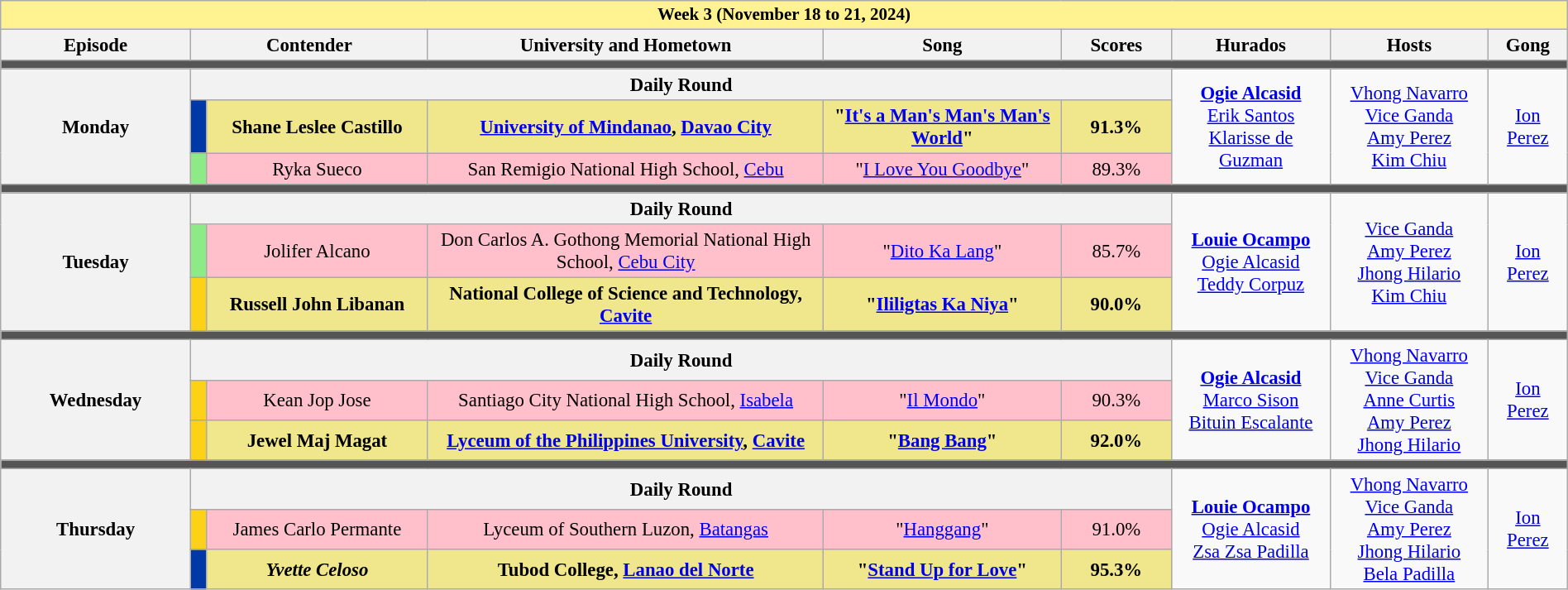<table class="wikitable mw-collapsible mw-collapsed" style="width:100%; text-align:center; font-size:95%;">
<tr>
<th colspan="9" style="background-color:#fff291;font-size:14px">Week 3 (November 18 to 21, 2024)</th>
</tr>
<tr>
<th width="12%">Episode</th>
<th colspan="2" width="15%">Contender</th>
<th width="25%">University and Hometown</th>
<th width="15%">Song</th>
<th width="7%">Scores</th>
<th width="10%">Hurados</th>
<th width="10%">Hosts</th>
<th width="05%">Gong</th>
</tr>
<tr>
<td colspan="9" style="background:#555;"></td>
</tr>
<tr>
<th rowspan="3">Monday<br></th>
<th colspan="5">Daily Round</th>
<td rowspan="3"><strong><a href='#'>Ogie Alcasid</a></strong><br><a href='#'>Erik Santos</a><br><a href='#'>Klarisse de Guzman</a></td>
<td rowspan="3"><a href='#'>Vhong Navarro</a><br><a href='#'>Vice Ganda</a><br><a href='#'>Amy Perez</a><br><a href='#'>Kim Chiu</a></td>
<td rowspan="3"><a href='#'>Ion Perez</a></td>
</tr>
<tr style="background:Khaki">
<td width="01%" style="background:#0038A8"></td>
<td><strong>Shane Leslee Castillo</strong></td>
<td><strong><a href='#'>University of Mindanao</a>, <a href='#'>Davao City</a></strong></td>
<td><strong>"<a href='#'>It's a Man's Man's Man's World</a>"</strong></td>
<td><strong>91.3%</strong></td>
</tr>
<tr style="background:pink">
<td width="01%" style="background:#8deb87"></td>
<td>Ryka Sueco</td>
<td>San Remigio National High School, <a href='#'>Cebu</a></td>
<td>"<a href='#'>I Love You Goodbye</a>"</td>
<td>89.3%</td>
</tr>
<tr>
<td colspan="9" style="background:#555;"></td>
</tr>
<tr>
<th rowspan="3">Tuesday<br></th>
<th colspan="5">Daily Round</th>
<td rowspan="3"><strong><a href='#'>Louie Ocampo</a></strong><br><a href='#'>Ogie Alcasid</a><br><a href='#'>Teddy Corpuz</a></td>
<td rowspan="3"><a href='#'>Vice Ganda</a><br><a href='#'>Amy Perez</a><br><a href='#'>Jhong Hilario</a><br><a href='#'>Kim Chiu</a></td>
<td rowspan="3"><a href='#'>Ion Perez</a></td>
</tr>
<tr style="background:pink">
<td width="01%" style="background:#8deb87"></td>
<td>Jolifer Alcano</td>
<td>Don Carlos A. Gothong Memorial National High School, <a href='#'>Cebu City</a></td>
<td>"<a href='#'>Dito Ka Lang</a>"</td>
<td>85.7%</td>
</tr>
<tr style="background:Khaki">
<td width="01%" style="background:#FCD116"></td>
<td><strong>Russell John Libanan</strong></td>
<td><strong>National College of Science and Technology, <a href='#'>Cavite</a></strong></td>
<td><strong>"<a href='#'>Ililigtas Ka Niya</a>"</strong></td>
<td><strong>90.0%</strong></td>
</tr>
<tr>
<td colspan="9" style="background:#555;"></td>
</tr>
<tr>
<th rowspan="3">Wednesday<br></th>
<th colspan="5">Daily Round</th>
<td rowspan="3"><strong><a href='#'>Ogie Alcasid</a></strong><br><a href='#'>Marco Sison</a><br><a href='#'>Bituin Escalante</a></td>
<td rowspan="3"><a href='#'>Vhong Navarro</a><br><a href='#'>Vice Ganda</a><br><a href='#'>Anne Curtis</a><br><a href='#'>Amy Perez</a><br><a href='#'>Jhong Hilario</a></td>
<td rowspan="3"><a href='#'>Ion Perez</a></td>
</tr>
<tr style="background:pink">
<td width="01%" style="background:#FCD116"></td>
<td>Kean Jop Jose</td>
<td>Santiago City National High School, <a href='#'>Isabela</a></td>
<td>"<a href='#'>Il Mondo</a>"</td>
<td>90.3%</td>
</tr>
<tr style="background:Khaki">
<td width="01%" style="background:#FCD116"></td>
<td><strong>Jewel Maj Magat</strong></td>
<td><strong><a href='#'>Lyceum of the Philippines University</a>, <a href='#'>Cavite</a></strong></td>
<td><strong>"<a href='#'>Bang Bang</a>"</strong></td>
<td><strong>92.0%</strong></td>
</tr>
<tr>
<td colspan="9" style="background:#555;"></td>
</tr>
<tr>
<th rowspan="3">Thursday<br></th>
<th colspan="5">Daily Round</th>
<td rowspan="3"><strong><a href='#'>Louie Ocampo</a></strong><br><a href='#'>Ogie Alcasid</a><br><a href='#'>Zsa Zsa Padilla</a></td>
<td rowspan="3"><a href='#'>Vhong Navarro</a><br><a href='#'>Vice Ganda</a><br><a href='#'>Amy Perez</a><br><a href='#'>Jhong Hilario</a><br><a href='#'>Bela Padilla</a></td>
<td rowspan="3"><a href='#'>Ion Perez</a></td>
</tr>
<tr style="background:pink">
<td width="01%" style="background:#FCD116"></td>
<td>James Carlo Permante</td>
<td>Lyceum of Southern Luzon, <a href='#'>Batangas</a></td>
<td>"<a href='#'>Hanggang</a>"</td>
<td>91.0%</td>
</tr>
<tr style="background:Khaki">
<td width="01%" style="background:#0038A8"></td>
<td><strong><em>Yvette Celoso</em></strong></td>
<td><strong>Tubod College, <a href='#'>Lanao del Norte</a></strong></td>
<td><strong>"<a href='#'>Stand Up for Love</a>"</strong></td>
<td><strong>95.3%</strong></td>
</tr>
</table>
